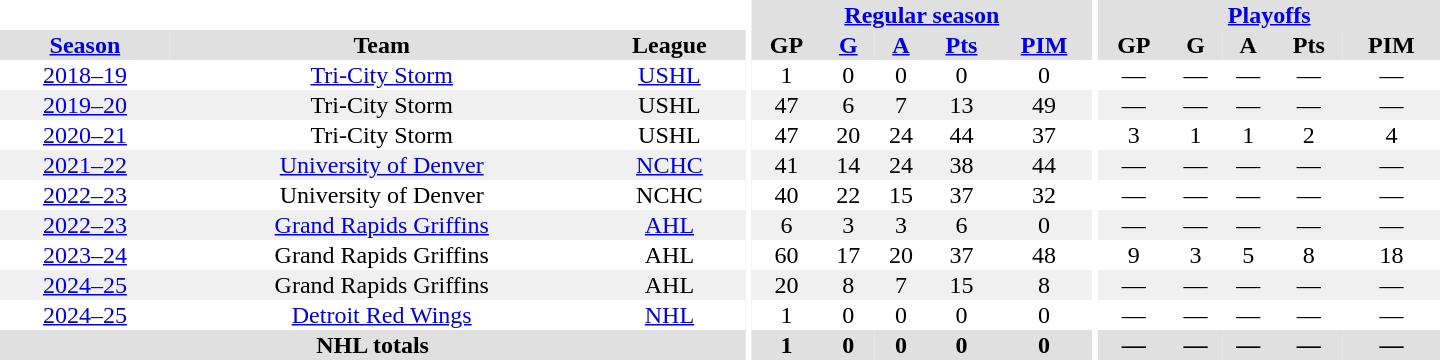<table border="0" cellpadding="1" cellspacing="0" style="text-align:center; width:60em">
<tr bgcolor="#e0e0e0">
<th colspan="3" bgcolor="#ffffff"></th>
<th rowspan="100" bgcolor="#ffffff"></th>
<th colspan="5"><a href='#'>Regular season</a></th>
<th rowspan="100" bgcolor="#ffffff"></th>
<th colspan="5"><a href='#'>Playoffs</a></th>
</tr>
<tr bgcolor="#e0e0e0">
<th><a href='#'>Season</a></th>
<th>Team</th>
<th>League</th>
<th>GP</th>
<th><a href='#'>G</a></th>
<th><a href='#'>A</a></th>
<th><a href='#'>Pts</a></th>
<th><a href='#'>PIM</a></th>
<th>GP</th>
<th>G</th>
<th>A</th>
<th>Pts</th>
<th>PIM</th>
</tr>
<tr>
<td><a href='#'>2018–19</a></td>
<td><a href='#'>Tri-City Storm</a></td>
<td><a href='#'>USHL</a></td>
<td>1</td>
<td>0</td>
<td>0</td>
<td>0</td>
<td>0</td>
<td>—</td>
<td>—</td>
<td>—</td>
<td>—</td>
<td>—</td>
</tr>
<tr bgcolor="#f0f0f0">
<td><a href='#'>2019–20</a></td>
<td>Tri-City Storm</td>
<td>USHL</td>
<td>47</td>
<td>6</td>
<td>7</td>
<td>13</td>
<td>49</td>
<td>—</td>
<td>—</td>
<td>—</td>
<td>—</td>
<td>—</td>
</tr>
<tr>
<td><a href='#'>2020–21</a></td>
<td>Tri-City Storm</td>
<td>USHL</td>
<td>47</td>
<td>20</td>
<td>24</td>
<td>44</td>
<td>37</td>
<td>3</td>
<td>1</td>
<td>1</td>
<td>2</td>
<td>4</td>
</tr>
<tr bgcolor="#f0f0f0">
<td><a href='#'>2021–22</a></td>
<td><a href='#'>University of Denver</a></td>
<td><a href='#'>NCHC</a></td>
<td>41</td>
<td>14</td>
<td>24</td>
<td>38</td>
<td>44</td>
<td>—</td>
<td>—</td>
<td>—</td>
<td>—</td>
<td>—</td>
</tr>
<tr>
<td><a href='#'>2022–23</a></td>
<td>University of Denver</td>
<td>NCHC</td>
<td>40</td>
<td>22</td>
<td>15</td>
<td>37</td>
<td>32</td>
<td>—</td>
<td>—</td>
<td>—</td>
<td>—</td>
<td>—</td>
</tr>
<tr bgcolor="#f0f0f0">
<td><a href='#'>2022–23</a></td>
<td><a href='#'>Grand Rapids Griffins</a></td>
<td><a href='#'>AHL</a></td>
<td>6</td>
<td>3</td>
<td>3</td>
<td>6</td>
<td>0</td>
<td>—</td>
<td>—</td>
<td>—</td>
<td>—</td>
<td>—</td>
</tr>
<tr>
<td><a href='#'>2023–24</a></td>
<td>Grand Rapids Griffins</td>
<td>AHL</td>
<td>60</td>
<td>17</td>
<td>20</td>
<td>37</td>
<td>48</td>
<td>9</td>
<td>3</td>
<td>5</td>
<td>8</td>
<td>18</td>
</tr>
<tr bgcolor="#f0f0f0">
<td><a href='#'>2024–25</a></td>
<td>Grand Rapids Griffins</td>
<td>AHL</td>
<td>20</td>
<td>8</td>
<td>7</td>
<td>15</td>
<td>8</td>
<td>—</td>
<td>—</td>
<td>—</td>
<td>—</td>
<td>—</td>
</tr>
<tr>
<td><a href='#'>2024–25</a></td>
<td><a href='#'>Detroit Red Wings</a></td>
<td><a href='#'>NHL</a></td>
<td>1</td>
<td>0</td>
<td>0</td>
<td>0</td>
<td>0</td>
<td>—</td>
<td>—</td>
<td>—</td>
<td>—</td>
<td>—</td>
</tr>
<tr bgcolor="#e0e0e0">
<th colspan="3">NHL totals</th>
<th>1</th>
<th>0</th>
<th>0</th>
<th>0</th>
<th>0</th>
<th>—</th>
<th>—</th>
<th>—</th>
<th>—</th>
<th>—</th>
</tr>
</table>
